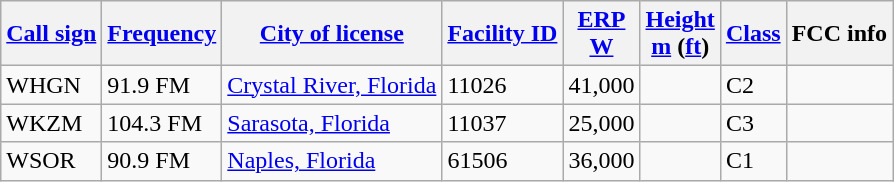<table class="wikitable sortable">
<tr>
<th><a href='#'>Call sign</a></th>
<th data-sort-type="number"><a href='#'>Frequency</a></th>
<th><a href='#'>City of license</a></th>
<th><a href='#'>Facility ID</a></th>
<th data-sort-type="number"><a href='#'>ERP</a><br><a href='#'>W</a></th>
<th data-sort-type="number"><a href='#'>Height</a><br><a href='#'>m</a> (<a href='#'>ft</a>)</th>
<th><a href='#'>Class</a></th>
<th class="unsortable">FCC info</th>
</tr>
<tr>
<td>WHGN</td>
<td>91.9 FM</td>
<td><a href='#'>Crystal River, Florida</a></td>
<td>11026</td>
<td>41,000</td>
<td></td>
<td>C2</td>
<td></td>
</tr>
<tr>
<td>WKZM</td>
<td>104.3 FM</td>
<td><a href='#'>Sarasota, Florida</a></td>
<td>11037</td>
<td>25,000</td>
<td></td>
<td>C3</td>
<td></td>
</tr>
<tr>
<td>WSOR</td>
<td>90.9 FM</td>
<td><a href='#'>Naples, Florida</a></td>
<td>61506</td>
<td>36,000</td>
<td></td>
<td>C1</td>
<td></td>
</tr>
</table>
